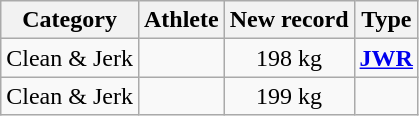<table class="wikitable sortable" style="text-align:center">
<tr>
<th>Category</th>
<th>Athlete</th>
<th>New record</th>
<th>Type</th>
</tr>
<tr>
<td align=left>Clean & Jerk</td>
<td align="left"></td>
<td>198 kg</td>
<td><strong><a href='#'>JWR</a></strong></td>
</tr>
<tr>
<td align=left>Clean & Jerk</td>
<td align="left"></td>
<td>199 kg</td>
<td></td>
</tr>
</table>
